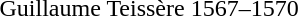<table>
<tr>
<td>Guillaume Teissère</td>
<td>1567–1570</td>
</tr>
</table>
